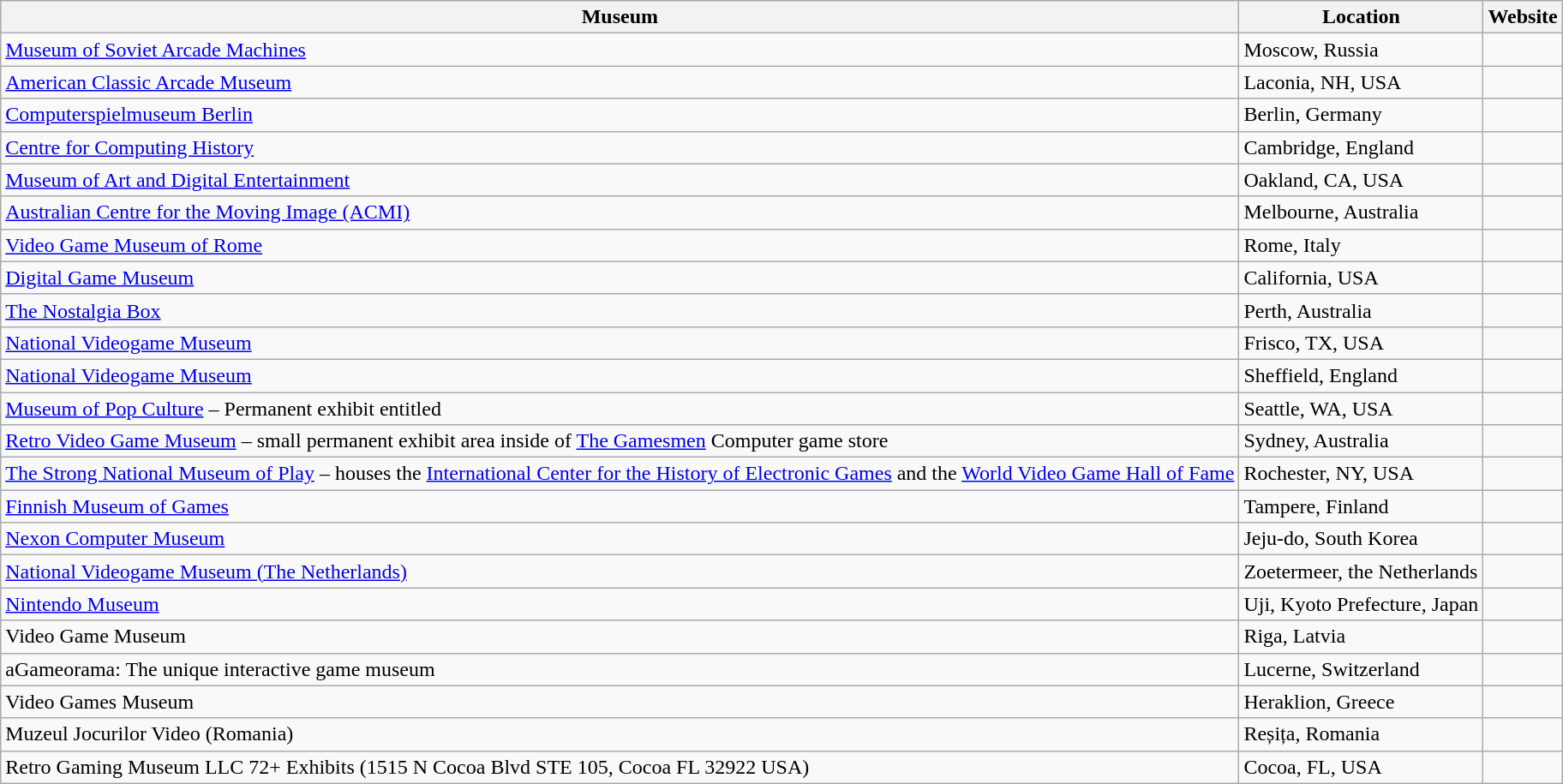<table class="wikitable sortable">
<tr>
<th>Museum</th>
<th>Location</th>
<th>Website</th>
</tr>
<tr>
<td><a href='#'>Museum of Soviet Arcade Machines</a></td>
<td>Moscow, Russia</td>
<td></td>
</tr>
<tr>
<td><a href='#'>American Classic Arcade Museum</a></td>
<td>Laconia, NH, USA</td>
<td></td>
</tr>
<tr>
<td><a href='#'>Computerspielmuseum Berlin</a></td>
<td>Berlin, Germany</td>
<td></td>
</tr>
<tr>
<td><a href='#'>Centre for Computing History</a></td>
<td>Cambridge, England</td>
<td></td>
</tr>
<tr>
<td><a href='#'>Museum of Art and Digital Entertainment</a></td>
<td>Oakland, CA, USA</td>
<td></td>
</tr>
<tr>
<td><a href='#'>Australian Centre for the Moving Image (ACMI)</a></td>
<td>Melbourne, Australia</td>
<td></td>
</tr>
<tr>
<td><a href='#'>Video Game Museum of Rome</a></td>
<td>Rome, Italy</td>
<td></td>
</tr>
<tr>
<td><a href='#'>Digital Game Museum</a></td>
<td>California, USA</td>
<td></td>
</tr>
<tr>
<td><a href='#'>The Nostalgia Box</a></td>
<td>Perth, Australia</td>
<td></td>
</tr>
<tr>
<td><a href='#'>National Videogame Museum</a></td>
<td>Frisco, TX, USA</td>
<td></td>
</tr>
<tr>
<td><a href='#'>National Videogame Museum</a></td>
<td>Sheffield, England</td>
<td></td>
</tr>
<tr>
<td><a href='#'>Museum of Pop Culture</a> – Permanent exhibit entitled </td>
<td>Seattle, WA, USA</td>
<td></td>
</tr>
<tr>
<td><a href='#'>Retro Video Game Museum</a> – small permanent exhibit area inside of <a href='#'>The Gamesmen</a> Computer game store</td>
<td>Sydney, Australia</td>
<td></td>
</tr>
<tr>
<td><a href='#'>The Strong National Museum of Play</a> – houses the <a href='#'>International Center for the History of Electronic Games</a> and the <a href='#'>World Video Game Hall of Fame</a></td>
<td>Rochester, NY, USA</td>
<td></td>
</tr>
<tr>
<td><a href='#'>Finnish Museum of Games</a></td>
<td>Tampere, Finland</td>
<td></td>
</tr>
<tr>
<td><a href='#'>Nexon Computer Museum</a></td>
<td>Jeju-do, South Korea</td>
<td></td>
</tr>
<tr>
<td><a href='#'>National Videogame Museum (The Netherlands)</a></td>
<td>Zoetermeer, the Netherlands</td>
<td></td>
</tr>
<tr>
<td><a href='#'>Nintendo Museum</a></td>
<td>Uji, Kyoto Prefecture, Japan</td>
<td></td>
</tr>
<tr>
<td>Video Game Museum</td>
<td>Riga, Latvia</td>
<td></td>
</tr>
<tr>
<td>aGameorama: The unique interactive game museum</td>
<td>Lucerne, Switzerland</td>
<td></td>
</tr>
<tr>
<td>Video Games Museum</td>
<td>Heraklion, Greece</td>
<td></td>
</tr>
<tr>
<td>Muzeul Jocurilor Video (Romania)</td>
<td>Reșița, Romania</td>
<td></td>
</tr>
<tr>
<td>Retro Gaming Museum LLC 72+ Exhibits (1515 N Cocoa Blvd STE 105, Cocoa FL 32922 USA)</td>
<td>Cocoa, FL, USA</td>
<td></td>
</tr>
</table>
